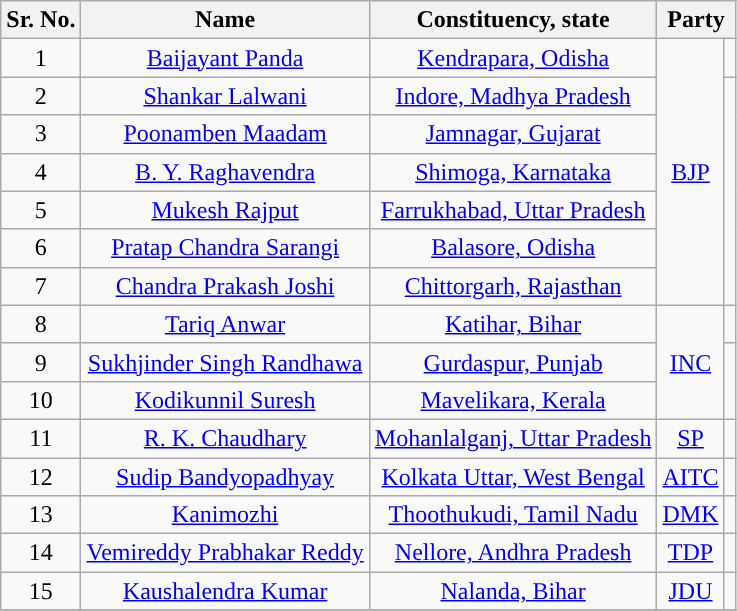<table class="wikitable">
<tr>
<th>Sr. No.</th>
<th>Name</th>
<th>Constituency, state</th>
<th colspan="2">Party</th>
</tr>
<tr align="center">
<td>1</td>
<td><a href='#'>Baijayant Panda</a></td>
<td><a href='#'>Kendrapara, Odisha</a></td>
<td rowspan="7"><a href='#'>BJP</a></td>
<td></td>
</tr>
<tr align="center">
<td>2</td>
<td><a href='#'>Shankar Lalwani</a></td>
<td><a href='#'>Indore, Madhya Pradesh</a></td>
</tr>
<tr align="center">
<td>3</td>
<td><a href='#'>Poonamben Maadam</a></td>
<td><a href='#'>Jamnagar, Gujarat</a></td>
</tr>
<tr align="center">
<td>4</td>
<td><a href='#'>B. Y. Raghavendra</a></td>
<td><a href='#'>Shimoga, Karnataka</a></td>
</tr>
<tr align="center">
<td>5</td>
<td><a href='#'>Mukesh Rajput</a></td>
<td><a href='#'>Farrukhabad, Uttar Pradesh</a></td>
</tr>
<tr align="center">
<td>6</td>
<td><a href='#'>Pratap Chandra Sarangi</a></td>
<td><a href='#'>Balasore, Odisha</a></td>
</tr>
<tr align="center">
<td>7</td>
<td><a href='#'>Chandra Prakash Joshi</a></td>
<td><a href='#'>Chittorgarh, Rajasthan</a></td>
</tr>
<tr align="center">
<td>8</td>
<td><a href='#'>Tariq Anwar</a></td>
<td><a href='#'>Katihar, Bihar</a></td>
<td rowspan="3"><a href='#'>INC</a></td>
<td></td>
</tr>
<tr align="center">
<td>9</td>
<td><a href='#'>Sukhjinder Singh Randhawa</a></td>
<td><a href='#'>Gurdaspur, Punjab</a></td>
</tr>
<tr align="center">
<td>10</td>
<td><a href='#'>Kodikunnil Suresh</a></td>
<td><a href='#'>Mavelikara, Kerala</a></td>
</tr>
<tr align="center">
<td>11</td>
<td><a href='#'>R. K. Chaudhary</a></td>
<td><a href='#'>Mohanlalganj, Uttar Pradesh</a></td>
<td><a href='#'>SP</a></td>
<td></td>
</tr>
<tr align="center">
<td>12</td>
<td><a href='#'>Sudip Bandyopadhyay</a></td>
<td><a href='#'>Kolkata Uttar, West Bengal</a></td>
<td><a href='#'>AITC</a></td>
<td></td>
</tr>
<tr align="center">
<td>13</td>
<td><a href='#'>Kanimozhi</a></td>
<td><a href='#'>Thoothukudi, Tamil Nadu</a></td>
<td><a href='#'>DMK</a></td>
<td></td>
</tr>
<tr align="center">
<td>14</td>
<td><a href='#'>Vemireddy Prabhakar Reddy</a></td>
<td><a href='#'>Nellore, Andhra Pradesh</a></td>
<td><a href='#'>TDP</a></td>
<td></td>
</tr>
<tr align="center">
<td>15</td>
<td><a href='#'>Kaushalendra Kumar</a></td>
<td><a href='#'>Nalanda, Bihar</a></td>
<td><a href='#'>JDU</a></td>
<td></td>
</tr>
<tr align="center">
</tr>
</table>
